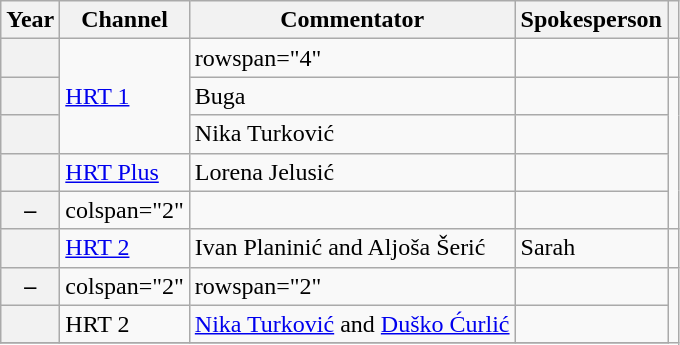<table class="wikitable sortable plainrowheaders">
<tr>
<th scope="col">Year</th>
<th scope="col">Channel</th>
<th scope="col">Commentator</th>
<th scope="col">Spokesperson</th>
<th scope="col" class="unsortable"></th>
</tr>
<tr>
<th scope="row"></th>
<td rowspan="3"><a href='#'>HRT 1</a></td>
<td>rowspan="4" </td>
<td></td>
<td></td>
</tr>
<tr>
<th scope="row"></th>
<td>Buga</td>
<td></td>
</tr>
<tr>
<th scope="row"></th>
<td>Nika Turković</td>
<td></td>
</tr>
<tr>
<th scope="row"></th>
<td><a href='#'>HRT Plus</a></td>
<td>Lorena Jelusić</td>
<td></td>
</tr>
<tr>
<th scope="row">–</th>
<td>colspan="2" </td>
<td></td>
<td></td>
</tr>
<tr>
<th scope="row"></th>
<td><a href='#'>HRT 2</a></td>
<td>Ivan Planinić and Aljoša Šerić</td>
<td>Sarah</td>
<td></td>
</tr>
<tr>
<th scope="row">–</th>
<td>colspan="2" </td>
<td>rowspan="2" </td>
<td></td>
</tr>
<tr>
<th scope="row"></th>
<td>HRT 2</td>
<td><a href='#'>Nika Turković</a> and <a href='#'>Duško Ćurlić</a></td>
<td></td>
</tr>
<tr>
</tr>
</table>
